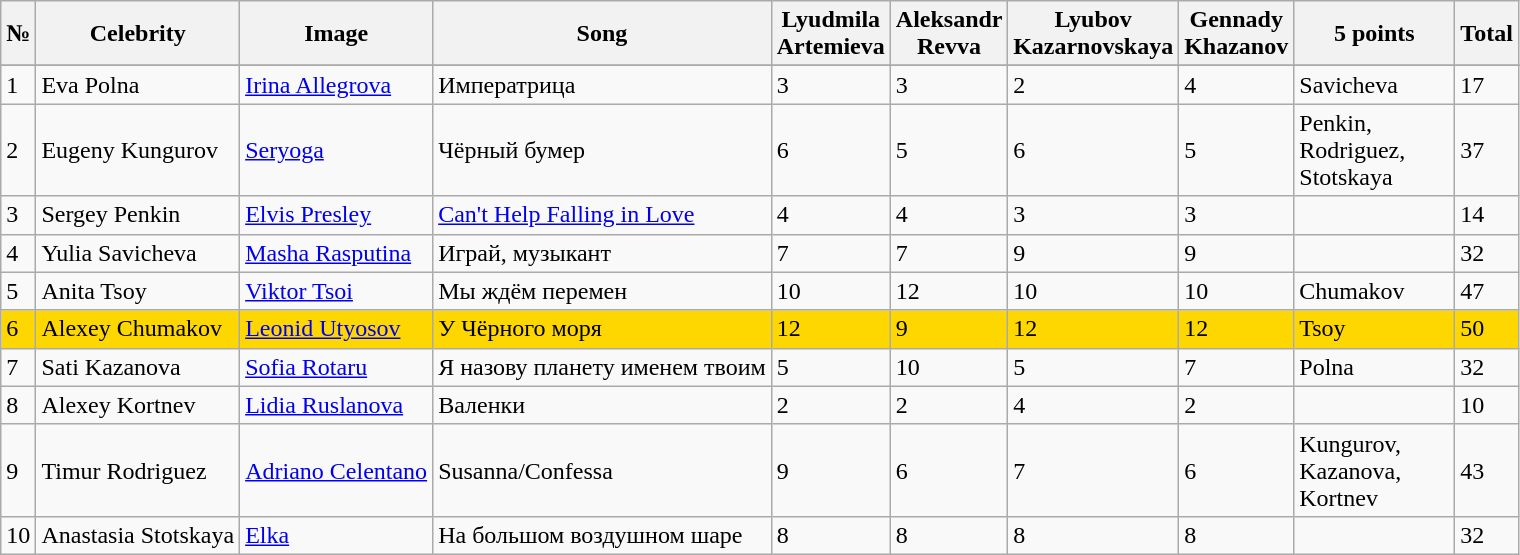<table class="wikitable sortable">
<tr>
<th>№</th>
<th>Celebrity</th>
<th>Image</th>
<th>Song</th>
<th width=20>Lyudmila Artemieva</th>
<th width=20>Aleksandr Revva</th>
<th width=20>Lyubov Kazarnovskaya</th>
<th width=20>Gennady Khazanov</th>
<th width=100>5 points</th>
<th>Total</th>
</tr>
<tr>
</tr>
<tr>
<td>1</td>
<td>Eva Polna</td>
<td><a href='#'>Irina Allegrova</a></td>
<td>Императрица</td>
<td>3</td>
<td>3</td>
<td>2</td>
<td>4</td>
<td>Savicheva</td>
<td>17</td>
</tr>
<tr>
<td>2</td>
<td>Eugeny Kungurov</td>
<td><a href='#'>Seryoga</a></td>
<td>Чёрный бумер</td>
<td>6</td>
<td>5</td>
<td>6</td>
<td>5</td>
<td>Penkin, Rodriguez, Stotskaya</td>
<td>37</td>
</tr>
<tr>
<td>3</td>
<td>Sergey Penkin</td>
<td><a href='#'>Elvis Presley</a></td>
<td><a href='#'>Can't Help Falling in Love</a></td>
<td>4</td>
<td>4</td>
<td>3</td>
<td>3</td>
<td></td>
<td>14</td>
</tr>
<tr>
<td>4</td>
<td>Yulia Savicheva</td>
<td><a href='#'>Masha Rasputina</a></td>
<td>Играй, музыкант</td>
<td>7</td>
<td>7</td>
<td>9</td>
<td>9</td>
<td></td>
<td>32</td>
</tr>
<tr>
<td>5</td>
<td>Anita Tsoy</td>
<td><a href='#'>Viktor Tsoi</a></td>
<td>Мы ждём перемен</td>
<td>10</td>
<td>12</td>
<td>10</td>
<td>10</td>
<td>Chumakov</td>
<td>47</td>
</tr>
<tr style="background: gold">
<td>6</td>
<td>Alexey Chumakov</td>
<td><a href='#'>Leonid Utyosov</a></td>
<td>У Чёрного моря</td>
<td>12</td>
<td>9</td>
<td>12</td>
<td>12</td>
<td>Tsoy</td>
<td>50</td>
</tr>
<tr>
<td>7</td>
<td>Sati Kazanova</td>
<td><a href='#'>Sofia Rotaru</a></td>
<td>Я назову планету именем твоим</td>
<td>5</td>
<td>10</td>
<td>5</td>
<td>7</td>
<td>Polna</td>
<td>32</td>
</tr>
<tr>
<td>8</td>
<td>Alexey Kortnev</td>
<td><a href='#'>Lidia Ruslanova</a></td>
<td>Валенки</td>
<td>2</td>
<td>2</td>
<td>4</td>
<td>2</td>
<td></td>
<td>10</td>
</tr>
<tr>
<td>9</td>
<td>Timur Rodriguez</td>
<td><a href='#'>Adriano Celentano</a></td>
<td>Susanna/Confessa</td>
<td>9</td>
<td>6</td>
<td>7</td>
<td>6</td>
<td>Kungurov, Kazanova, Kortnev</td>
<td>43</td>
</tr>
<tr>
<td>10</td>
<td>Anastasia Stotskaya</td>
<td><a href='#'>Elka</a></td>
<td>На большом воздушном шаре</td>
<td>8</td>
<td>8</td>
<td>8</td>
<td>8</td>
<td></td>
<td>32</td>
</tr>
</table>
